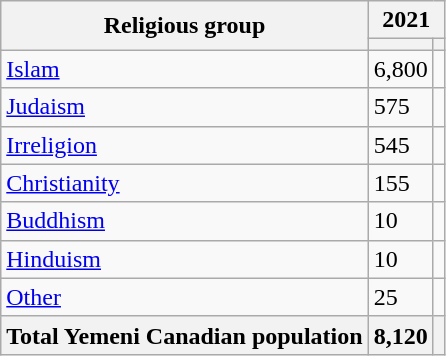<table class="wikitable sortable">
<tr>
<th rowspan="2">Religious group</th>
<th colspan="2">2021</th>
</tr>
<tr>
<th><a href='#'></a></th>
<th></th>
</tr>
<tr>
<td><a href='#'>Islam</a></td>
<td>6,800</td>
<td></td>
</tr>
<tr>
<td><a href='#'>Judaism</a></td>
<td>575</td>
<td></td>
</tr>
<tr>
<td><a href='#'>Irreligion</a></td>
<td>545</td>
<td></td>
</tr>
<tr>
<td><a href='#'>Christianity</a></td>
<td>155</td>
<td></td>
</tr>
<tr>
<td><a href='#'>Buddhism</a></td>
<td>10</td>
<td></td>
</tr>
<tr>
<td><a href='#'>Hinduism</a></td>
<td>10</td>
<td></td>
</tr>
<tr>
<td><a href='#'>Other</a></td>
<td>25</td>
<td></td>
</tr>
<tr>
<th>Total Yemeni Canadian population</th>
<th>8,120</th>
<th></th>
</tr>
</table>
